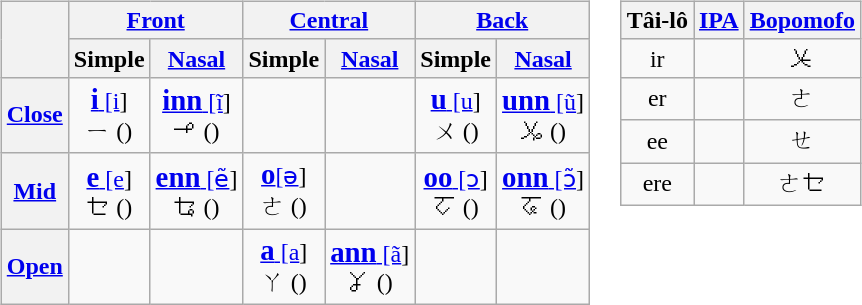<table>
<tr>
<td valign=top><br><table class=wikitable>
<tr>
<th rowspan=2></th>
<th colspan=2><a href='#'>Front</a></th>
<th colspan=2><a href='#'>Central</a></th>
<th colspan=2><a href='#'>Back</a></th>
</tr>
<tr align=center>
<th>Simple</th>
<th><a href='#'>Nasal</a></th>
<th>Simple</th>
<th><a href='#'>Nasal</a></th>
<th>Simple</th>
<th><a href='#'>Nasal</a></th>
</tr>
<tr align=center>
<th><a href='#'>Close</a></th>
<td><a href='#'><strong><big>i</big></strong> [i</a>]<br>ㄧ ()</td>
<td><a href='#'><strong><big>inn</big></strong> [ĩ</a>]<br>ㆪ ()</td>
<td></td>
<td></td>
<td><a href='#'><strong><big>u</big></strong> [u</a>]<br>ㄨ ()</td>
<td><a href='#'><strong><big>unn</big></strong> [ũ</a>]<br>ㆫ ()</td>
</tr>
<tr align=center>
<th><a href='#'>Mid</a></th>
<td><a href='#'><strong><big>e</big></strong> [e</a>]<br>ㆤ ()</td>
<td><a href='#'><strong><big>enn</big></strong> [ẽ</a>]<br>ㆥ  ()</td>
<td><a href='#'><strong><big>o</big></strong>[ə</a>]<br>ㄜ ()</td>
<td></td>
<td><a href='#'><strong><big>oo</big></strong> [ɔ</a>]<br>ㆦ ()</td>
<td><a href='#'><strong><big>onn</big></strong> [ɔ̃</a>]<br>ㆧ ()</td>
</tr>
<tr align=center>
<th><a href='#'>Open</a></th>
<td></td>
<td></td>
<td><a href='#'><strong><big>a</big></strong> [a</a>]<br>ㄚ ()</td>
<td><a href='#'><strong><big>ann</big></strong> [ã</a>]<br>ㆩ ()</td>
<td></td>
<td></td>
</tr>
</table>
</td>
<td valign=top><br><table class=wikitable style="text-align:center;">
<tr>
<th>Tâi-lô</th>
<th><a href='#'>IPA</a></th>
<th><a href='#'>Bopomofo</a></th>
</tr>
<tr>
<td>ir</td>
<td></td>
<td>ㆨ</td>
</tr>
<tr>
<td>er</td>
<td></td>
<td>ㄜ</td>
</tr>
<tr>
<td>ee</td>
<td></td>
<td>ㄝ</td>
</tr>
<tr>
<td>ere</td>
<td></td>
<td>ㄜㆤ</td>
</tr>
</table>
</td>
</tr>
</table>
